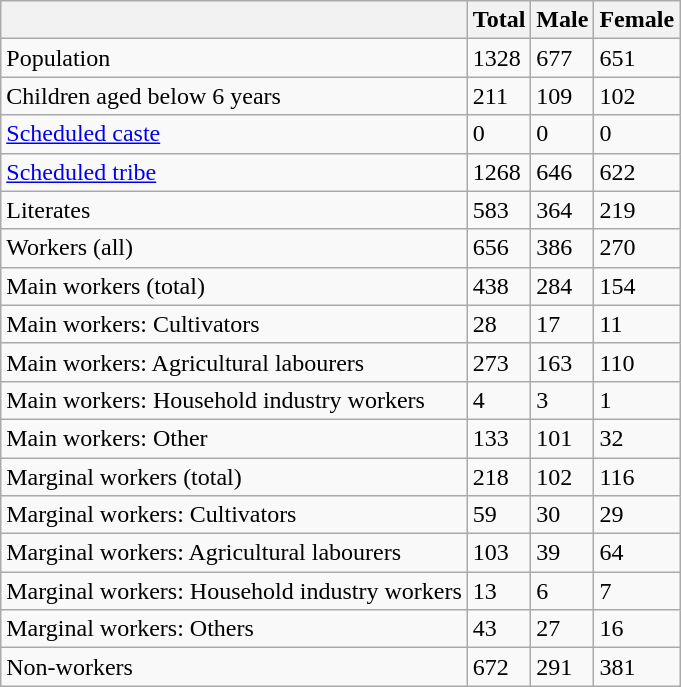<table class="wikitable sortable">
<tr>
<th></th>
<th>Total</th>
<th>Male</th>
<th>Female</th>
</tr>
<tr>
<td>Population</td>
<td>1328</td>
<td>677</td>
<td>651</td>
</tr>
<tr>
<td>Children aged below 6 years</td>
<td>211</td>
<td>109</td>
<td>102</td>
</tr>
<tr>
<td><a href='#'>Scheduled caste</a></td>
<td>0</td>
<td>0</td>
<td>0</td>
</tr>
<tr>
<td><a href='#'>Scheduled tribe</a></td>
<td>1268</td>
<td>646</td>
<td>622</td>
</tr>
<tr>
<td>Literates</td>
<td>583</td>
<td>364</td>
<td>219</td>
</tr>
<tr>
<td>Workers (all)</td>
<td>656</td>
<td>386</td>
<td>270</td>
</tr>
<tr>
<td>Main workers (total)</td>
<td>438</td>
<td>284</td>
<td>154</td>
</tr>
<tr>
<td>Main workers: Cultivators</td>
<td>28</td>
<td>17</td>
<td>11</td>
</tr>
<tr>
<td>Main workers: Agricultural labourers</td>
<td>273</td>
<td>163</td>
<td>110</td>
</tr>
<tr>
<td>Main workers: Household industry workers</td>
<td>4</td>
<td>3</td>
<td>1</td>
</tr>
<tr>
<td>Main workers: Other</td>
<td>133</td>
<td>101</td>
<td>32</td>
</tr>
<tr>
<td>Marginal workers (total)</td>
<td>218</td>
<td>102</td>
<td>116</td>
</tr>
<tr>
<td>Marginal workers: Cultivators</td>
<td>59</td>
<td>30</td>
<td>29</td>
</tr>
<tr>
<td>Marginal workers: Agricultural labourers</td>
<td>103</td>
<td>39</td>
<td>64</td>
</tr>
<tr>
<td>Marginal workers: Household industry workers</td>
<td>13</td>
<td>6</td>
<td>7</td>
</tr>
<tr>
<td>Marginal workers: Others</td>
<td>43</td>
<td>27</td>
<td>16</td>
</tr>
<tr>
<td>Non-workers</td>
<td>672</td>
<td>291</td>
<td>381</td>
</tr>
</table>
